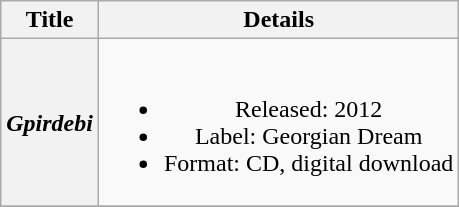<table class="wikitable plainrowheaders" style="text-align:center;">
<tr>
<th scope="col">Title</th>
<th scope="col">Details</th>
</tr>
<tr>
<th scope="row"><em>Gpirdebi</em></th>
<td><br><ul><li>Released: 2012</li><li>Label: Georgian Dream</li><li>Format: CD, digital download</li></ul></td>
</tr>
<tr>
</tr>
</table>
